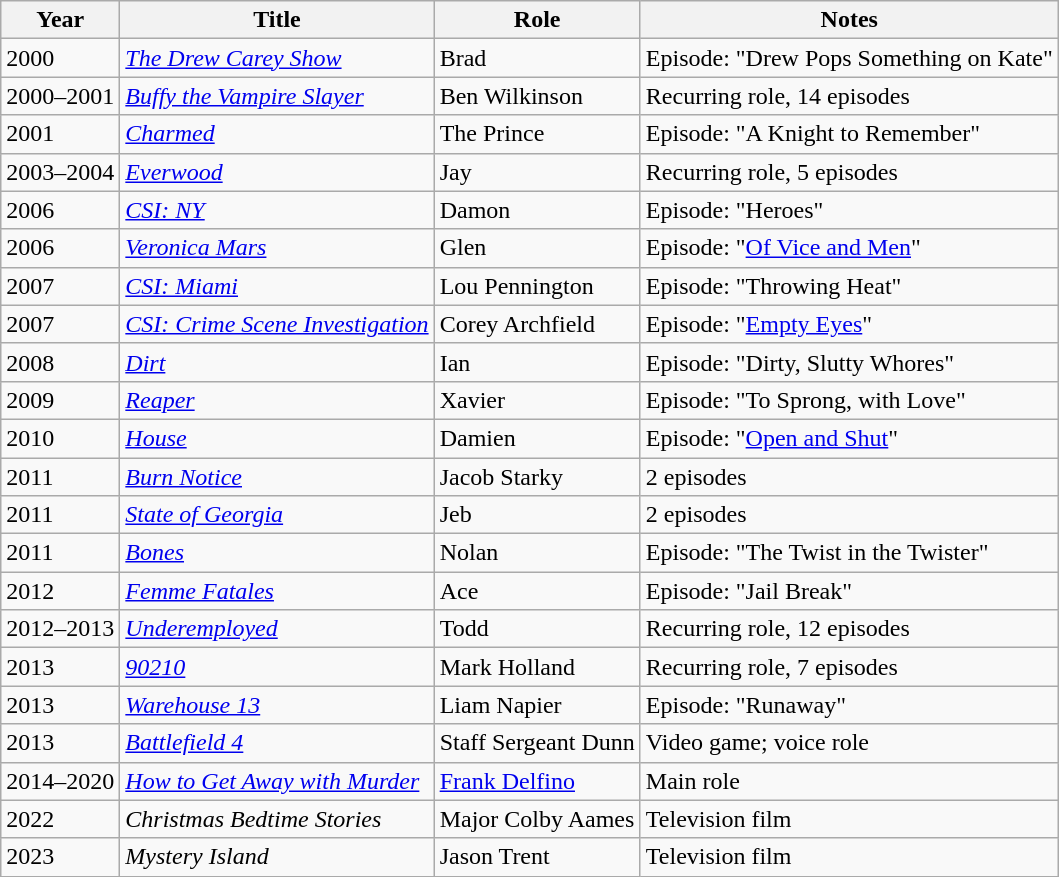<table class="wikitable sortable">
<tr>
<th>Year</th>
<th>Title</th>
<th>Role</th>
<th class="unsortable">Notes</th>
</tr>
<tr>
<td>2000</td>
<td><em><a href='#'>The Drew Carey Show</a></em></td>
<td>Brad</td>
<td>Episode: "Drew Pops Something on Kate"</td>
</tr>
<tr>
<td>2000–2001</td>
<td><em><a href='#'>Buffy the Vampire Slayer</a></em></td>
<td>Ben Wilkinson</td>
<td>Recurring role, 14 episodes</td>
</tr>
<tr>
<td>2001</td>
<td><em><a href='#'>Charmed</a></em></td>
<td>The Prince</td>
<td>Episode: "A Knight to Remember"</td>
</tr>
<tr>
<td>2003–2004</td>
<td><em><a href='#'>Everwood</a></em></td>
<td>Jay</td>
<td>Recurring role, 5 episodes</td>
</tr>
<tr>
<td>2006</td>
<td><em><a href='#'>CSI: NY</a></em></td>
<td>Damon</td>
<td>Episode: "Heroes"</td>
</tr>
<tr>
<td>2006</td>
<td><em><a href='#'>Veronica Mars</a></em></td>
<td>Glen</td>
<td>Episode: "<a href='#'>Of Vice and Men</a>"</td>
</tr>
<tr>
<td>2007</td>
<td><em><a href='#'>CSI: Miami</a></em></td>
<td>Lou Pennington</td>
<td>Episode: "Throwing Heat"</td>
</tr>
<tr>
<td>2007</td>
<td><em><a href='#'>CSI: Crime Scene Investigation</a></em></td>
<td>Corey Archfield</td>
<td>Episode: "<a href='#'>Empty Eyes</a>"</td>
</tr>
<tr>
<td>2008</td>
<td><em><a href='#'>Dirt</a></em></td>
<td>Ian</td>
<td>Episode: "Dirty, Slutty Whores"</td>
</tr>
<tr>
<td>2009</td>
<td><em><a href='#'>Reaper</a></em></td>
<td>Xavier</td>
<td>Episode: "To Sprong, with Love"</td>
</tr>
<tr>
<td>2010</td>
<td><em><a href='#'>House</a></em></td>
<td>Damien</td>
<td>Episode: "<a href='#'>Open and Shut</a>"</td>
</tr>
<tr>
<td>2011</td>
<td><em><a href='#'>Burn Notice</a></em></td>
<td>Jacob Starky</td>
<td>2 episodes</td>
</tr>
<tr>
<td>2011</td>
<td><em><a href='#'>State of Georgia</a></em></td>
<td>Jeb</td>
<td>2 episodes</td>
</tr>
<tr>
<td>2011</td>
<td><em><a href='#'>Bones</a></em></td>
<td>Nolan</td>
<td>Episode: "The Twist in the Twister"</td>
</tr>
<tr>
<td>2012</td>
<td><em><a href='#'>Femme Fatales</a></em></td>
<td>Ace</td>
<td>Episode: "Jail Break"</td>
</tr>
<tr>
<td>2012–2013</td>
<td><em><a href='#'>Underemployed</a></em></td>
<td>Todd</td>
<td>Recurring role, 12 episodes</td>
</tr>
<tr>
<td>2013</td>
<td><em><a href='#'>90210</a></em></td>
<td>Mark Holland</td>
<td>Recurring role, 7 episodes</td>
</tr>
<tr>
<td>2013</td>
<td><em><a href='#'>Warehouse 13</a></em></td>
<td>Liam Napier</td>
<td>Episode: "Runaway"</td>
</tr>
<tr>
<td>2013</td>
<td><em><a href='#'>Battlefield 4</a></em></td>
<td>Staff Sergeant Dunn</td>
<td>Video game; voice role</td>
</tr>
<tr>
<td>2014–2020</td>
<td><em><a href='#'>How to Get Away with Murder</a></em></td>
<td><a href='#'>Frank Delfino</a></td>
<td>Main role</td>
</tr>
<tr>
<td>2022</td>
<td><em>Christmas Bedtime Stories</em></td>
<td>Major Colby Aames</td>
<td>Television film</td>
</tr>
<tr>
<td>2023</td>
<td><em>Mystery Island</em></td>
<td>Jason Trent</td>
<td>Television film</td>
</tr>
</table>
